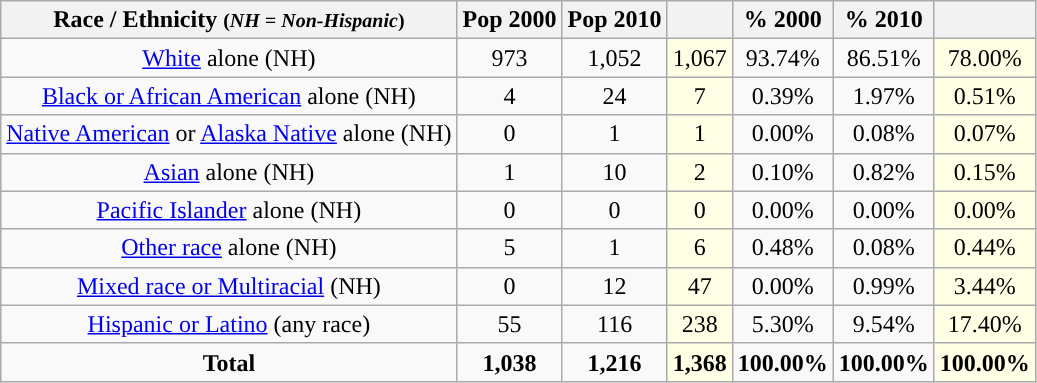<table class="wikitable" style="text-align:center;">
<tr>
<th>Race / Ethnicity <small>(<em>NH = Non-Hispanic</em>)</small></th>
<th>Pop 2000</th>
<th>Pop 2010</th>
<th></th>
<th>% 2000</th>
<th>% 2010</th>
<th></th>
</tr>
<tr>
<td><a href='#'>White</a> alone (NH)</td>
<td>973</td>
<td>1,052</td>
<td style='background: #ffffe6;'>1,067</td>
<td>93.74%</td>
<td>86.51%</td>
<td style='background: #ffffe6;'>78.00%</td>
</tr>
<tr>
<td><a href='#'>Black or African American</a> alone (NH)</td>
<td>4</td>
<td>24</td>
<td style='background: #ffffe6;'>7</td>
<td>0.39%</td>
<td>1.97%</td>
<td style='background: #ffffe6;'>0.51%</td>
</tr>
<tr>
<td><a href='#'>Native American</a> or <a href='#'>Alaska Native</a> alone (NH)</td>
<td>0</td>
<td>1</td>
<td style='background: #ffffe6;'>1</td>
<td>0.00%</td>
<td>0.08%</td>
<td style='background: #ffffe6;'>0.07%</td>
</tr>
<tr>
<td><a href='#'>Asian</a> alone (NH)</td>
<td>1</td>
<td>10</td>
<td style='background: #ffffe6;'>2</td>
<td>0.10%</td>
<td>0.82%</td>
<td style='background: #ffffe6;'>0.15%</td>
</tr>
<tr>
<td><a href='#'>Pacific Islander</a> alone (NH)</td>
<td>0</td>
<td>0</td>
<td style='background: #ffffe6;'>0</td>
<td>0.00%</td>
<td>0.00%</td>
<td style='background: #ffffe6;'>0.00%</td>
</tr>
<tr>
<td><a href='#'>Other race</a> alone (NH)</td>
<td>5</td>
<td>1</td>
<td style='background: #ffffe6;'>6</td>
<td>0.48%</td>
<td>0.08%</td>
<td style='background: #ffffe6;'>0.44%</td>
</tr>
<tr>
<td><a href='#'>Mixed race or Multiracial</a> (NH)</td>
<td>0</td>
<td>12</td>
<td style='background: #ffffe6;'>47</td>
<td>0.00%</td>
<td>0.99%</td>
<td style='background: #ffffe6;'>3.44%</td>
</tr>
<tr>
<td><a href='#'>Hispanic or Latino</a> (any race)</td>
<td>55</td>
<td>116</td>
<td style='background: #ffffe6;'>238</td>
<td>5.30%</td>
<td>9.54%</td>
<td style='background: #ffffe6;'>17.40%</td>
</tr>
<tr>
<td><strong>Total</strong></td>
<td><strong>1,038</strong></td>
<td><strong>1,216</strong></td>
<td style='background: #ffffe6;'><strong>1,368</strong></td>
<td><strong>100.00%</strong></td>
<td><strong>100.00%</strong></td>
<td style='background: #ffffe6;'><strong>100.00%</strong></td>
</tr>
</table>
